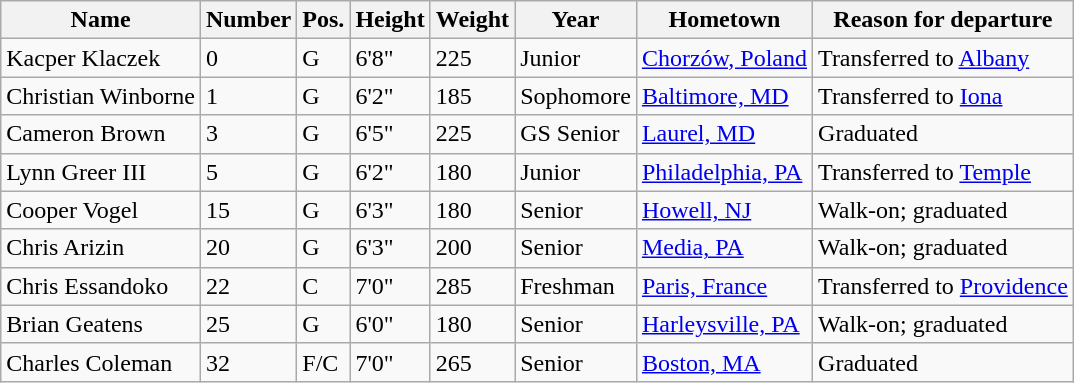<table class="wikitable sortable" border="1">
<tr>
<th>Name</th>
<th>Number</th>
<th>Pos.</th>
<th>Height</th>
<th>Weight</th>
<th>Year</th>
<th>Hometown</th>
<th class="unsortable">Reason for departure</th>
</tr>
<tr>
<td>Kacper Klaczek</td>
<td>0</td>
<td>G</td>
<td>6'8"</td>
<td>225</td>
<td>Junior</td>
<td><a href='#'>Chorzów, Poland</a></td>
<td>Transferred to <a href='#'>Albany</a></td>
</tr>
<tr>
<td>Christian Winborne</td>
<td>1</td>
<td>G</td>
<td>6'2"</td>
<td>185</td>
<td>Sophomore</td>
<td><a href='#'>Baltimore, MD</a></td>
<td>Transferred to <a href='#'>Iona</a></td>
</tr>
<tr>
<td>Cameron Brown</td>
<td>3</td>
<td>G</td>
<td>6'5"</td>
<td>225</td>
<td>GS Senior</td>
<td><a href='#'>Laurel, MD</a></td>
<td>Graduated</td>
</tr>
<tr>
<td>Lynn Greer III</td>
<td>5</td>
<td>G</td>
<td>6'2"</td>
<td>180</td>
<td>Junior</td>
<td><a href='#'>Philadelphia, PA</a></td>
<td>Transferred to <a href='#'>Temple</a></td>
</tr>
<tr>
<td>Cooper Vogel</td>
<td>15</td>
<td>G</td>
<td>6'3"</td>
<td>180</td>
<td>Senior</td>
<td><a href='#'>Howell, NJ</a></td>
<td>Walk-on; graduated</td>
</tr>
<tr>
<td>Chris Arizin</td>
<td>20</td>
<td>G</td>
<td>6'3"</td>
<td>200</td>
<td>Senior</td>
<td><a href='#'>Media, PA</a></td>
<td>Walk-on; graduated</td>
</tr>
<tr>
<td>Chris Essandoko</td>
<td>22</td>
<td>C</td>
<td>7'0"</td>
<td>285</td>
<td> Freshman</td>
<td><a href='#'>Paris, France</a></td>
<td>Transferred to <a href='#'>Providence</a></td>
</tr>
<tr>
<td>Brian Geatens</td>
<td>25</td>
<td>G</td>
<td>6'0"</td>
<td>180</td>
<td>Senior</td>
<td><a href='#'>Harleysville, PA</a></td>
<td>Walk-on; graduated</td>
</tr>
<tr>
<td>Charles Coleman</td>
<td>32</td>
<td>F/C</td>
<td>7'0"</td>
<td>265</td>
<td> Senior</td>
<td><a href='#'>Boston, MA</a></td>
<td>Graduated</td>
</tr>
</table>
